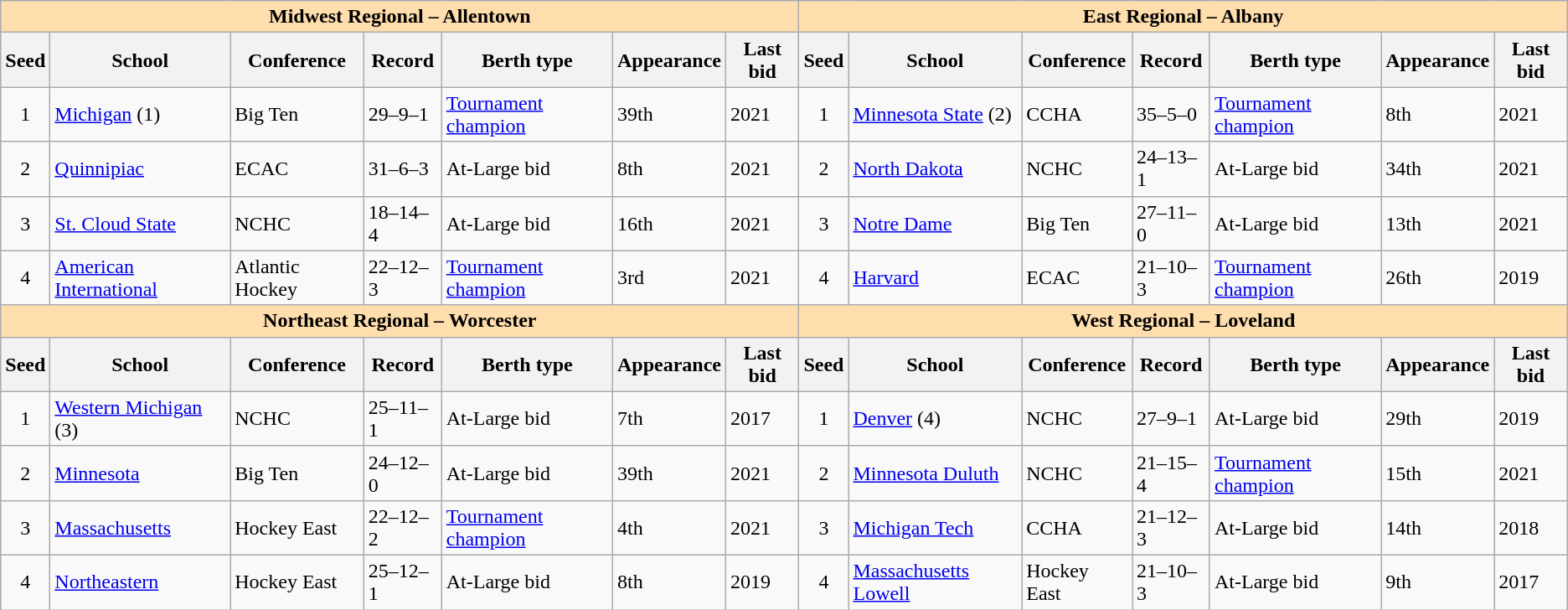<table class="wikitable">
<tr>
<th colspan="7" style="background:#ffdead;">Midwest Regional – Allentown</th>
<th colspan="7" style="background:#ffdead;">East Regional – Albany</th>
</tr>
<tr>
<th>Seed</th>
<th>School</th>
<th>Conference</th>
<th>Record</th>
<th>Berth type</th>
<th>Appearance</th>
<th>Last bid</th>
<th>Seed</th>
<th>School</th>
<th>Conference</th>
<th>Record</th>
<th>Berth type</th>
<th>Appearance</th>
<th>Last bid</th>
</tr>
<tr>
<td align=center>1</td>
<td><a href='#'>Michigan</a> (1)</td>
<td>Big Ten</td>
<td>29–9–1</td>
<td><a href='#'>Tournament champion</a></td>
<td>39th</td>
<td>2021</td>
<td align=center>1</td>
<td><a href='#'>Minnesota State</a> (2)</td>
<td>CCHA</td>
<td>35–5–0</td>
<td><a href='#'>Tournament champion</a></td>
<td>8th</td>
<td>2021</td>
</tr>
<tr>
<td align=center>2</td>
<td><a href='#'>Quinnipiac</a></td>
<td>ECAC</td>
<td>31–6–3</td>
<td>At-Large bid</td>
<td>8th</td>
<td>2021</td>
<td align=center>2</td>
<td><a href='#'>North Dakota</a></td>
<td>NCHC</td>
<td>24–13–1</td>
<td>At-Large bid</td>
<td>34th</td>
<td>2021</td>
</tr>
<tr>
<td align=center>3</td>
<td><a href='#'>St. Cloud State</a></td>
<td>NCHC</td>
<td>18–14–4</td>
<td>At-Large bid</td>
<td>16th</td>
<td>2021</td>
<td align=center>3</td>
<td><a href='#'>Notre Dame</a></td>
<td>Big Ten</td>
<td>27–11–0</td>
<td>At-Large bid</td>
<td>13th</td>
<td>2021</td>
</tr>
<tr>
<td align=center>4</td>
<td><a href='#'>American International</a></td>
<td>Atlantic Hockey</td>
<td>22–12–3</td>
<td><a href='#'>Tournament champion</a></td>
<td>3rd</td>
<td>2021</td>
<td align=center>4</td>
<td><a href='#'>Harvard</a></td>
<td>ECAC</td>
<td>21–10–3</td>
<td><a href='#'>Tournament champion</a></td>
<td>26th</td>
<td>2019</td>
</tr>
<tr>
<th colspan="7" style="background:#ffdead;">Northeast Regional – Worcester</th>
<th colspan="7" style="background:#ffdead;">West Regional – Loveland</th>
</tr>
<tr>
<th>Seed</th>
<th>School</th>
<th>Conference</th>
<th>Record</th>
<th>Berth type</th>
<th>Appearance</th>
<th>Last bid</th>
<th>Seed</th>
<th>School</th>
<th>Conference</th>
<th>Record</th>
<th>Berth type</th>
<th>Appearance</th>
<th>Last bid</th>
</tr>
<tr>
<td align=center>1</td>
<td><a href='#'>Western Michigan</a> (3)</td>
<td>NCHC</td>
<td>25–11–1</td>
<td>At-Large bid</td>
<td>7th</td>
<td>2017</td>
<td align=center>1</td>
<td><a href='#'>Denver</a> (4)</td>
<td>NCHC</td>
<td>27–9–1</td>
<td>At-Large bid</td>
<td>29th</td>
<td>2019</td>
</tr>
<tr>
<td align=center>2</td>
<td><a href='#'>Minnesota</a></td>
<td>Big Ten</td>
<td>24–12–0</td>
<td>At-Large bid</td>
<td>39th</td>
<td>2021</td>
<td align=center>2</td>
<td><a href='#'>Minnesota Duluth</a></td>
<td>NCHC</td>
<td>21–15–4</td>
<td><a href='#'>Tournament champion</a></td>
<td>15th</td>
<td>2021</td>
</tr>
<tr>
<td align=center>3</td>
<td><a href='#'>Massachusetts</a></td>
<td>Hockey East</td>
<td>22–12–2</td>
<td><a href='#'>Tournament champion</a></td>
<td>4th</td>
<td>2021</td>
<td align=center>3</td>
<td><a href='#'>Michigan Tech</a></td>
<td>CCHA</td>
<td>21–12–3</td>
<td>At-Large bid</td>
<td>14th</td>
<td>2018</td>
</tr>
<tr>
<td align=center>4</td>
<td><a href='#'>Northeastern</a></td>
<td>Hockey East</td>
<td>25–12–1</td>
<td>At-Large bid</td>
<td>8th</td>
<td>2019</td>
<td align=center>4</td>
<td><a href='#'>Massachusetts Lowell</a></td>
<td>Hockey East</td>
<td>21–10–3</td>
<td>At-Large bid</td>
<td>9th</td>
<td>2017</td>
</tr>
</table>
